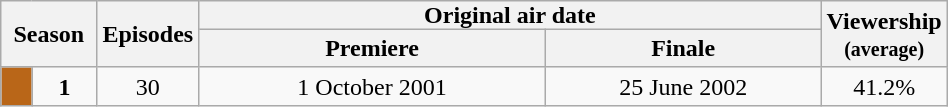<table class="wikitable" style="text-align: center; width: 50%;">
<tr>
<th colspan="2" rowspan="2" style="padding:0 8px; width:5%;">Season</th>
<th rowspan="2">Episodes</th>
<th colspan="2" style="padding:0 80px; width:75%;">Original air date</th>
<th rowspan="2">Viewership<br><small>(average)</small></th>
</tr>
<tr>
<th>Premiere</th>
<th>Finale</th>
</tr>
<tr>
<td style="background:#B96618; color:#100; text-align:center;"></td>
<td><strong>1</strong></td>
<td>30</td>
<td style="padding: 0 8px;">1 October 2001</td>
<td>25 June 2002</td>
<td>41.2%</td>
</tr>
</table>
